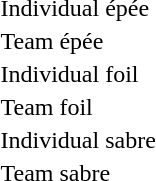<table>
<tr>
<td rowspan=2>Individual épée</td>
<td rowspan=2></td>
<td rowspan=2></td>
<td></td>
</tr>
<tr>
<td></td>
</tr>
<tr>
<td>Team épée</td>
<td></td>
<td></td>
<td></td>
</tr>
<tr>
<td rowspan=2>Individual foil</td>
<td rowspan=2></td>
<td rowspan=2></td>
<td></td>
</tr>
<tr>
<td></td>
</tr>
<tr>
<td>Team foil</td>
<td></td>
<td></td>
<td></td>
</tr>
<tr>
<td rowspan=2>Individual sabre</td>
<td rowspan=2></td>
<td rowspan=2></td>
<td></td>
</tr>
<tr>
<td></td>
</tr>
<tr>
<td>Team sabre</td>
<td></td>
<td></td>
<td></td>
</tr>
</table>
